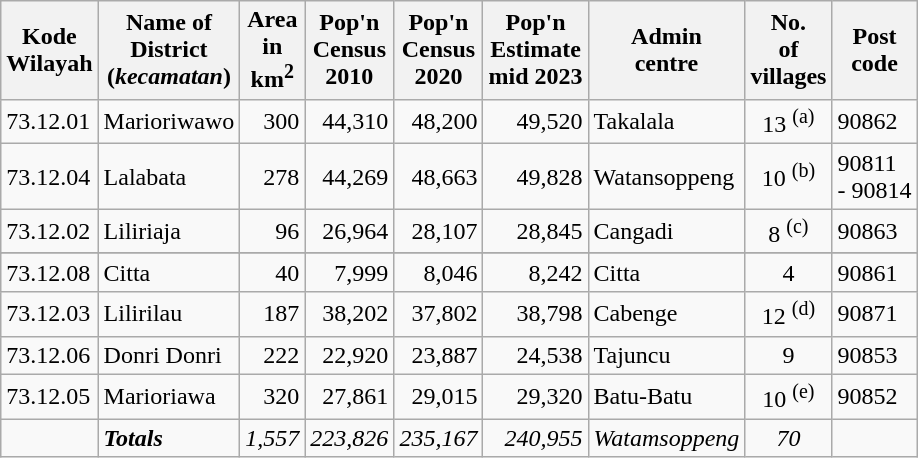<table class="sortable wikitable">
<tr>
<th>Kode <br>Wilayah</th>
<th>Name of<br>District<br>(<em>kecamatan</em>)</th>
<th>Area<br>in<br>km<sup>2</sup></th>
<th>Pop'n<br>Census<br>2010</th>
<th>Pop'n<br>Census<br>2020</th>
<th>Pop'n<br>Estimate<br>mid 2023</th>
<th>Admin<br>centre</th>
<th>No.<br>of<br>villages</th>
<th>Post<br>code</th>
</tr>
<tr>
<td>73.12.01</td>
<td>Marioriwawo</td>
<td align="right">300</td>
<td align="right">44,310</td>
<td align="right">48,200</td>
<td align="right">49,520</td>
<td>Takalala</td>
<td align="center">13 <sup>(a)</sup></td>
<td>90862</td>
</tr>
<tr>
<td>73.12.04</td>
<td>Lalabata</td>
<td align="right">278</td>
<td align="right">44,269</td>
<td align="right">48,663</td>
<td align="right">49,828</td>
<td>Watansoppeng</td>
<td align="center">10 <sup>(b)</sup></td>
<td>90811<br>- 90814</td>
</tr>
<tr>
<td>73.12.02</td>
<td>Liliriaja</td>
<td align="right">96</td>
<td align="right">26,964</td>
<td align="right">28,107</td>
<td align="right">28,845</td>
<td>Cangadi</td>
<td align="center">8 <sup>(c)</sup></td>
<td>90863</td>
</tr>
<tr | 73.12.07 || Ganra                                                                                                                                                                                                                                                                                                                                                                                                                                                                               ||align="right"|57||align="right"|11,301||align="right"|11,447||align="right"|11,864||Ganra||align="center"|4||90860>
</tr>
<tr>
<td>73.12.08</td>
<td>Citta</td>
<td align="right">40</td>
<td align="right">7,999</td>
<td align="right">8,046</td>
<td align="right">8,242</td>
<td>Citta</td>
<td align="center">4</td>
<td>90861</td>
</tr>
<tr>
<td>73.12.03</td>
<td>Lilirilau</td>
<td align="right">187</td>
<td align="right">38,202</td>
<td align="right">37,802</td>
<td align="right">38,798</td>
<td>Cabenge</td>
<td align="center">12                               <sup>(d)</sup></td>
<td>90871</td>
</tr>
<tr>
<td>73.12.06</td>
<td>Donri                                                                                                                                                                                                    Donri</td>
<td align="right">222</td>
<td align="right">22,920</td>
<td align="right">23,887</td>
<td align="right">24,538</td>
<td>Tajuncu</td>
<td align="center">9</td>
<td>90853</td>
</tr>
<tr>
<td>73.12.05</td>
<td>Marioriawa</td>
<td align="right">320</td>
<td align="right">27,861</td>
<td align="right">29,015</td>
<td align="right">29,320</td>
<td>Batu-Batu</td>
<td align="center">10 <sup>(e)</sup></td>
<td>90852</td>
</tr>
<tr>
<td></td>
<td><strong><em>Totals</em></strong></td>
<td align="right"><em>1,557</em></td>
<td align="right"><em>223,826</em></td>
<td align="right"><em>235,167</em></td>
<td align="right"><em>240,955</em></td>
<td><em>Watamsoppeng</em></td>
<td align="center"><em>70</em></td>
<td></td>
</tr>
</table>
